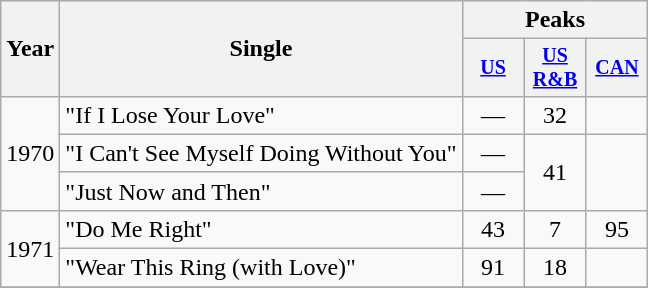<table class="wikitable" style="text-align:center;">
<tr>
<th rowspan="2">Year</th>
<th rowspan="2">Single</th>
<th colspan="3">Peaks</th>
</tr>
<tr style="font-size:smaller;">
<th width="35"><a href='#'>US</a><br></th>
<th width="35"><a href='#'>US<br>R&B</a><br></th>
<th width="35"><a href='#'>CAN</a><br></th>
</tr>
<tr>
<td rowspan="3">1970</td>
<td align="left">"If I Lose Your Love"</td>
<td>—</td>
<td>32</td>
<td></td>
</tr>
<tr>
<td align="left">"I Can't See Myself Doing Without You"</td>
<td>—</td>
<td rowspan="2">41</td>
</tr>
<tr>
<td align="left">"Just Now and Then"</td>
<td>—</td>
</tr>
<tr>
<td rowspan="2">1971</td>
<td align="left">"Do Me Right"</td>
<td>43</td>
<td>7</td>
<td>95</td>
</tr>
<tr>
<td align="left">"Wear This Ring (with Love)"</td>
<td>91</td>
<td>18</td>
<td></td>
</tr>
<tr>
</tr>
</table>
